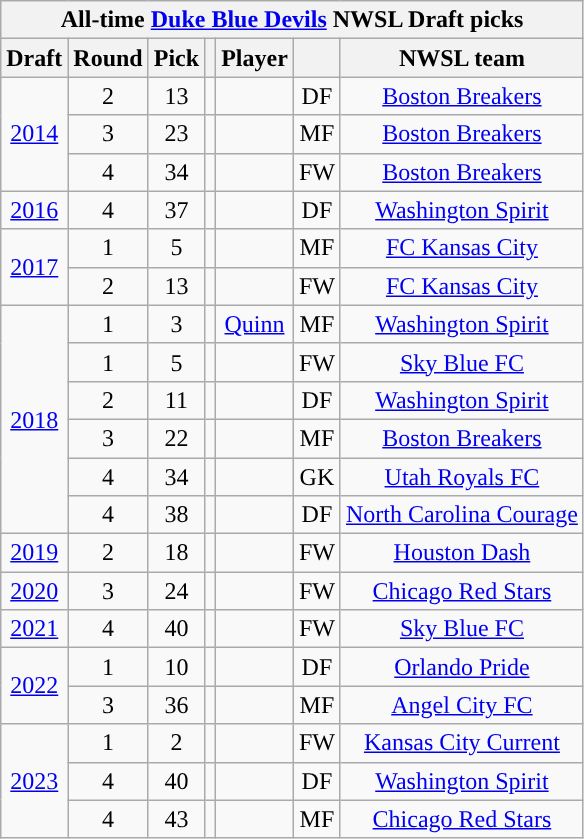<table class="wikitable sortable" style="text-align: center;">
<tr>
<th colspan="7" style="background:#">All-time <a href='#'><span>Duke Blue Devils</span></a> NWSL Draft picks</th>
</tr>
<tr>
<th scope="col">Draft</th>
<th scope="col">Round</th>
<th scope="col">Pick</th>
<th scope="col"></th>
<th scope="col">Player</th>
<th scope="col"></th>
<th scope="col">NWSL team</th>
</tr>
<tr>
<td rowspan="3"><a href='#'>2014</a></td>
<td>2</td>
<td>13</td>
<td></td>
<td></td>
<td>DF</td>
<td><a href='#'>Boston Breakers</a></td>
</tr>
<tr>
<td>3</td>
<td>23</td>
<td></td>
<td></td>
<td>MF</td>
<td><a href='#'>Boston Breakers</a></td>
</tr>
<tr>
<td>4</td>
<td>34</td>
<td></td>
<td></td>
<td>FW</td>
<td><a href='#'>Boston Breakers</a></td>
</tr>
<tr>
<td><a href='#'>2016</a></td>
<td>4</td>
<td>37</td>
<td></td>
<td></td>
<td>DF</td>
<td><a href='#'>Washington Spirit</a></td>
</tr>
<tr>
<td rowspan="2"><a href='#'>2017</a></td>
<td>1</td>
<td>5</td>
<td></td>
<td></td>
<td>MF</td>
<td><a href='#'>FC Kansas City</a></td>
</tr>
<tr>
<td>2</td>
<td>13</td>
<td></td>
<td></td>
<td>FW</td>
<td><a href='#'>FC Kansas City</a></td>
</tr>
<tr>
<td rowspan="6"><a href='#'>2018</a></td>
<td>1</td>
<td>3</td>
<td></td>
<td><a href='#'>Quinn</a></td>
<td>MF</td>
<td><a href='#'>Washington Spirit</a></td>
</tr>
<tr>
<td>1</td>
<td>5</td>
<td></td>
<td></td>
<td>FW</td>
<td><a href='#'>Sky Blue FC</a></td>
</tr>
<tr>
<td>2</td>
<td>11</td>
<td></td>
<td></td>
<td>DF</td>
<td><a href='#'>Washington Spirit</a></td>
</tr>
<tr>
<td>3</td>
<td>22</td>
<td></td>
<td></td>
<td>MF</td>
<td><a href='#'>Boston Breakers</a></td>
</tr>
<tr>
<td>4</td>
<td>34</td>
<td></td>
<td></td>
<td>GK</td>
<td><a href='#'>Utah Royals FC</a></td>
</tr>
<tr>
<td>4</td>
<td>38</td>
<td></td>
<td></td>
<td>DF</td>
<td><a href='#'>North Carolina Courage</a></td>
</tr>
<tr>
<td><a href='#'>2019</a></td>
<td>2</td>
<td>18</td>
<td></td>
<td></td>
<td>FW</td>
<td><a href='#'>Houston Dash</a></td>
</tr>
<tr>
<td><a href='#'>2020</a></td>
<td>3</td>
<td>24</td>
<td></td>
<td></td>
<td>FW</td>
<td><a href='#'>Chicago Red Stars</a></td>
</tr>
<tr>
<td><a href='#'>2021</a></td>
<td>4</td>
<td>40</td>
<td></td>
<td></td>
<td>FW</td>
<td><a href='#'>Sky Blue FC</a></td>
</tr>
<tr>
<td rowspan="2"><a href='#'>2022</a></td>
<td>1</td>
<td>10</td>
<td></td>
<td></td>
<td>DF</td>
<td><a href='#'>Orlando Pride</a></td>
</tr>
<tr>
<td>3</td>
<td>36</td>
<td></td>
<td></td>
<td>MF</td>
<td><a href='#'>Angel City FC</a></td>
</tr>
<tr>
<td rowspan="3"><a href='#'>2023</a></td>
<td>1</td>
<td>2</td>
<td></td>
<td></td>
<td>FW</td>
<td><a href='#'>Kansas City Current</a></td>
</tr>
<tr>
<td>4</td>
<td>40</td>
<td></td>
<td></td>
<td>DF</td>
<td><a href='#'>Washington Spirit</a></td>
</tr>
<tr>
<td>4</td>
<td>43</td>
<td></td>
<td></td>
<td>MF</td>
<td><a href='#'>Chicago Red Stars</a></td>
</tr>
</table>
